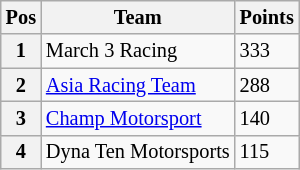<table class="wikitable" style="font-size:85%">
<tr>
<th>Pos</th>
<th>Team</th>
<th>Points</th>
</tr>
<tr>
<th>1</th>
<td>March 3 Racing</td>
<td>333</td>
</tr>
<tr>
<th>2</th>
<td><a href='#'>Asia Racing Team</a></td>
<td>288</td>
</tr>
<tr>
<th>3</th>
<td><a href='#'>Champ Motorsport</a></td>
<td>140</td>
</tr>
<tr>
<th>4</th>
<td>Dyna Ten Motorsports</td>
<td>115</td>
</tr>
</table>
